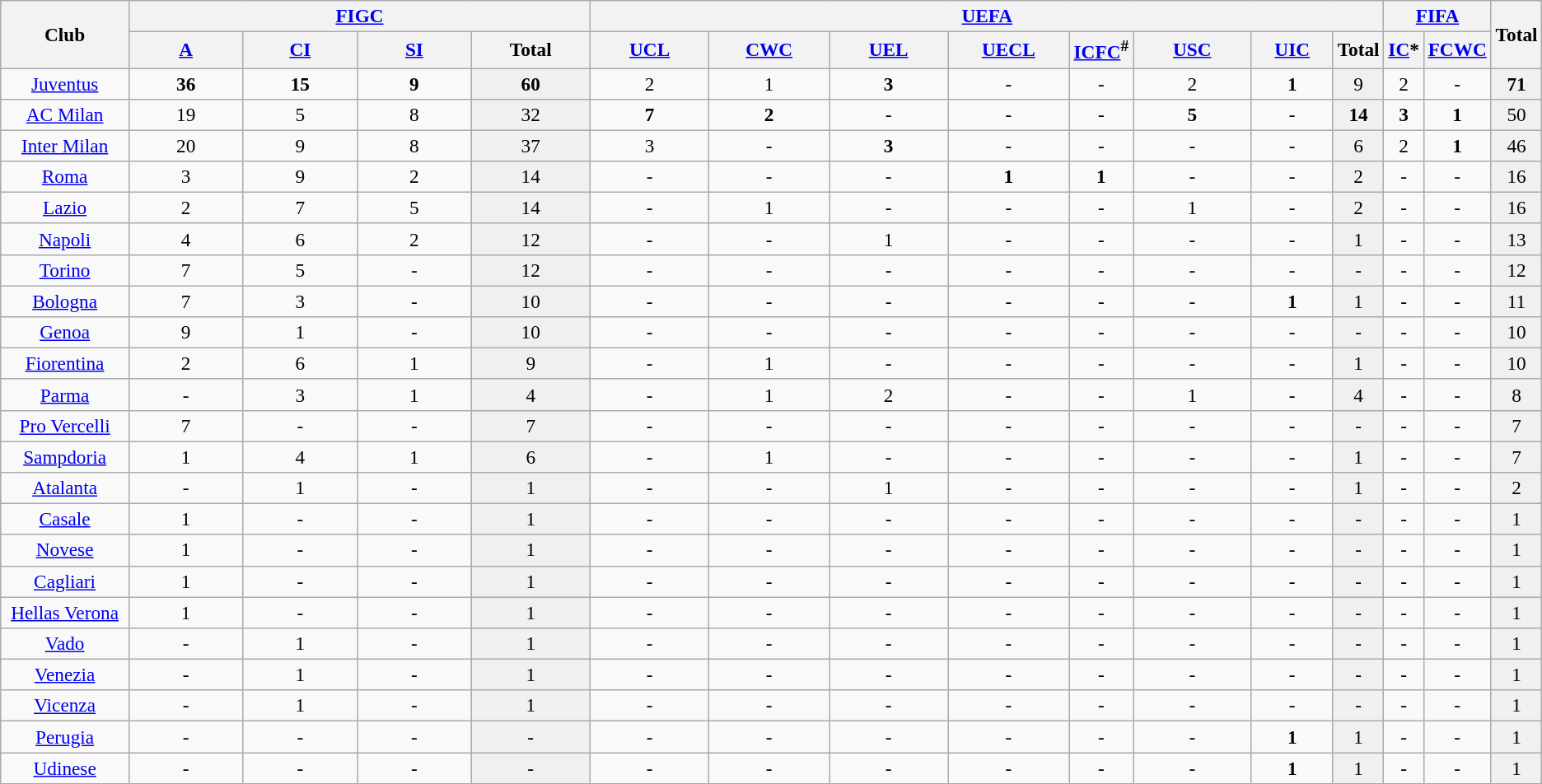<table class="wikitable" style="text-align: center; font-size:97%">
<tr>
<th rowspan=2 width=9%>Club</th>
<th colspan=4 width=9%><a href='#'>FIGC</a></th>
<th colspan=8 width=9%><a href='#'>UEFA</a></th>
<th colspan=2 width=9%><a href='#'>FIFA</a></th>
<th rowspan=2 width=9%>Total</th>
</tr>
<tr>
<th width=9% class="sortable"><a href='#'>A</a></th>
<th width=9% class="sortable"><a href='#'>CI</a></th>
<th width=9% class="sortable"><a href='#'>SI</a></th>
<th width=9% class="sortable">Total</th>
<th width=9% class="sortable"><a href='#'>UCL</a></th>
<th width=9% class="sortable"><a href='#'>CWC</a></th>
<th width=9% class="sortable"><a href='#'>UEL</a></th>
<th width=9% class="sortable"><a href='#'>UECL</a></th>
<th style="width:4%;" class="sortable"><a href='#'>ICFC</a><sup>#</sup></th>
<th width=9% class="sortable"><a href='#'>USC</a></th>
<th width=9% class="sortable"><a href='#'>UIC</a></th>
<th width=9% class="sortable">Total</th>
<th width=9% class="sortable"><a href='#'>IC</a>*</th>
<th width=9% class="softrtable"><a href='#'>FCWC</a></th>
</tr>
<tr>
<td><a href='#'>Juventus</a></td>
<td align=center><strong>36</strong></td>
<td align=center><strong>15</strong></td>
<td align=center><strong>9</strong></td>
<td bgcolor=#F0F0F0 align=center><strong>60</strong></td>
<td align=center>2</td>
<td align=center>1</td>
<td align=center><strong>3</strong></td>
<td align=center>-</td>
<td align=center>-</td>
<td align=center>2</td>
<td align=center><strong>1</strong></td>
<td bgcolor=#F0F0F0 align=center>9</td>
<td align=center>2</td>
<td align=center>-</td>
<td bgcolor=#F0F0F0 align=center><strong>71</strong></td>
</tr>
<tr>
<td><a href='#'>AC Milan</a></td>
<td align=center>19</td>
<td align=center>5</td>
<td align=center>8</td>
<td bgcolor=#F0F0F0 align=center>32</td>
<td align=center><strong>7</strong></td>
<td align=center><strong>2</strong></td>
<td align=center>-</td>
<td align=center>-</td>
<td align=center>-</td>
<td align=center><strong>5</strong></td>
<td align=center>-</td>
<td bgcolor=#F0F0F0 align=center><strong>14</strong></td>
<td align=center><strong>3</strong></td>
<td align=center><strong>1</strong></td>
<td bgcolor=#F0F0F0 align=center>50</td>
</tr>
<tr>
<td><a href='#'>Inter Milan</a></td>
<td align=center>20</td>
<td align=center>9</td>
<td align=center>8</td>
<td bgcolor=#F0F0F0 align=center>37</td>
<td align=center>3</td>
<td align=center>-</td>
<td align=center><strong>3</strong></td>
<td align=center>-</td>
<td align=center>-</td>
<td align=center>-</td>
<td align=center>-</td>
<td bgcolor=#F0F0F0 align=center>6</td>
<td align=center>2</td>
<td align=center><strong>1</strong></td>
<td bgcolor=#F0F0F0 align=center>46</td>
</tr>
<tr>
<td><a href='#'>Roma</a></td>
<td align=center>3</td>
<td align=center>9</td>
<td align=center>2</td>
<td bgcolor=#F0F0F0 align=center>14</td>
<td align=center>-</td>
<td align=center>-</td>
<td align=center>-</td>
<td align=center><strong>1</strong></td>
<td align=center><strong>1</strong></td>
<td align=center>-</td>
<td align=center>-</td>
<td bgcolor=#F0F0F0 align=center>2</td>
<td align=center>-</td>
<td align=center>-</td>
<td bgcolor=#F0F0F0 align=center>16</td>
</tr>
<tr>
<td><a href='#'>Lazio</a></td>
<td align=center>2</td>
<td align=center>7</td>
<td align=center>5</td>
<td bgcolor=#F0F0F0 align=center>14</td>
<td align=center>-</td>
<td align=center>1</td>
<td align=center>-</td>
<td align=center>-</td>
<td align=center>-</td>
<td align=center>1</td>
<td align=center>-</td>
<td bgcolor=#F0F0F0 align=center>2</td>
<td align=center>-</td>
<td align=center>-</td>
<td bgcolor=#F0F0F0 align=center>16</td>
</tr>
<tr>
<td><a href='#'>Napoli</a></td>
<td align=center>4</td>
<td align=center>6</td>
<td align=center>2</td>
<td bgcolor=#F0F0F0 align=center>12</td>
<td align=center>-</td>
<td align=center>-</td>
<td align=center>1</td>
<td align=center>-</td>
<td align=center>-</td>
<td align=center>-</td>
<td align=center>-</td>
<td bgcolor=#F0F0F0 align=center>1</td>
<td align=center>-</td>
<td align=center>-</td>
<td bgcolor=#F0F0F0 align=center>13</td>
</tr>
<tr>
<td><a href='#'>Torino</a></td>
<td align=center>7</td>
<td align=center>5</td>
<td align=center>-</td>
<td bgcolor=#F0F0F0 align=center>12</td>
<td align=center>-</td>
<td align=center>-</td>
<td align=center>-</td>
<td align=center>-</td>
<td align=center>-</td>
<td align=center>-</td>
<td align=center>-</td>
<td bgcolor=#F0F0F0 align=center>-</td>
<td align=center>-</td>
<td align=center>-</td>
<td bgcolor=#F0F0F0 align=center>12</td>
</tr>
<tr>
<td><a href='#'>Bologna</a></td>
<td align=center>7</td>
<td align=center>3</td>
<td align=center>-</td>
<td bgcolor=#F0F0F0 align=center>10</td>
<td align=center>-</td>
<td align=center>-</td>
<td align=center>-</td>
<td align=center>-</td>
<td align=center>-</td>
<td align=center>-</td>
<td align=center><strong>1</strong></td>
<td bgcolor=#F0F0F0 align=center>1</td>
<td align=center>-</td>
<td align=center>-</td>
<td bgcolor=#F0F0F0 align=center>11</td>
</tr>
<tr>
<td><a href='#'>Genoa</a></td>
<td align=center>9</td>
<td align=center>1</td>
<td align=center>-</td>
<td bgcolor=#F0F0F0 align=center>10</td>
<td align=center>-</td>
<td align=center>-</td>
<td align=center>-</td>
<td align=center>-</td>
<td align=center>-</td>
<td align=center>-</td>
<td align=center>-</td>
<td bgcolor=#F0F0F0 align=center>-</td>
<td align=center>-</td>
<td align=center>-</td>
<td bgcolor=#F0F0F0 align=center>10</td>
</tr>
<tr>
<td><a href='#'>Fiorentina</a></td>
<td align=center>2</td>
<td align=center>6</td>
<td align=center>1</td>
<td bgcolor=#F0F0F0 align=center>9</td>
<td align=center>-</td>
<td align=center>1</td>
<td align=center>-</td>
<td align=center>-</td>
<td align=center>-</td>
<td align=center>-</td>
<td align=center>-</td>
<td bgcolor=#F0F0F0 align=center>1</td>
<td align=center>-</td>
<td align=center>-</td>
<td bgcolor=#F0F0F0 align=center>10</td>
</tr>
<tr>
<td><a href='#'>Parma</a></td>
<td align=center>-</td>
<td align=center>3</td>
<td align=center>1</td>
<td bgcolor=#F0F0F0 align=center>4</td>
<td align=center>-</td>
<td align=center>1</td>
<td align=center>2</td>
<td align=center>-</td>
<td align=center>-</td>
<td align=center>1</td>
<td align=center>-</td>
<td bgcolor=#F0F0F0 align=center>4</td>
<td align=center>-</td>
<td align=center>-</td>
<td bgcolor=#F0F0F0 align=center>8</td>
</tr>
<tr>
<td><a href='#'>Pro Vercelli</a></td>
<td align=center>7</td>
<td align=center>-</td>
<td align=center>-</td>
<td bgcolor=#F0F0F0 align=center>7</td>
<td align=center>-</td>
<td align=center>-</td>
<td align=center>-</td>
<td align=center>-</td>
<td align=center>-</td>
<td align=center>-</td>
<td align=center>-</td>
<td bgcolor=#F0F0F0 align=center>-</td>
<td align=center>-</td>
<td align=center>-</td>
<td bgcolor=#F0F0F0 align=center>7</td>
</tr>
<tr>
<td><a href='#'>Sampdoria</a></td>
<td align=center>1</td>
<td align=center>4</td>
<td align=center>1</td>
<td bgcolor=#F0F0F0 align=center>6</td>
<td align=center>-</td>
<td align=center>1</td>
<td align=center>-</td>
<td align=center>-</td>
<td align=center>-</td>
<td align=center>-</td>
<td align=center>-</td>
<td bgcolor=#F0F0F0 align=center>1</td>
<td align=center>-</td>
<td align=center>-</td>
<td bgcolor=#F0F0F0 align=center>7</td>
</tr>
<tr>
<td><a href='#'>Atalanta</a></td>
<td align=center>-</td>
<td align=center>1</td>
<td align=center>-</td>
<td bgcolor=#F0F0F0 align=center>1</td>
<td align=center>-</td>
<td align=center>-</td>
<td align=center>1</td>
<td align=center>-</td>
<td align=center>-</td>
<td align=center>-</td>
<td align=center>-</td>
<td bgcolor=#F0F0F0 align=center>1</td>
<td align=center>-</td>
<td align=center>-</td>
<td bgcolor=#F0F0F0 align=center>2</td>
</tr>
<tr>
<td><a href='#'>Casale</a></td>
<td align=center>1</td>
<td align=center>-</td>
<td align=center>-</td>
<td bgcolor=#F0F0F0 align=center>1</td>
<td align=center>-</td>
<td align=center>-</td>
<td align=center>-</td>
<td align=center>-</td>
<td align=center>-</td>
<td align=center>-</td>
<td align=center>-</td>
<td bgcolor=#F0F0F0 align=center>-</td>
<td align=center>-</td>
<td align=center>-</td>
<td bgcolor=#F0F0F0 align=center>1</td>
</tr>
<tr>
<td><a href='#'>Novese</a></td>
<td align=center>1</td>
<td align=center>-</td>
<td align=center>-</td>
<td bgcolor=#F0F0F0 align=center>1</td>
<td align=center>-</td>
<td align=center>-</td>
<td align=center>-</td>
<td align=center>-</td>
<td align=center>-</td>
<td align=center>-</td>
<td align=center>-</td>
<td bgcolor=#F0F0F0 align=center>-</td>
<td align=center>-</td>
<td align=center>-</td>
<td bgcolor=#F0F0F0 align=center>1</td>
</tr>
<tr>
<td><a href='#'>Cagliari</a></td>
<td align=center>1</td>
<td align=center>-</td>
<td align=center>-</td>
<td bgcolor=#F0F0F0 align=center>1</td>
<td align=center>-</td>
<td align=center>-</td>
<td align=center>-</td>
<td align=center>-</td>
<td align=center>-</td>
<td align=center>-</td>
<td align=center>-</td>
<td bgcolor=#F0F0F0 align=center>-</td>
<td align=center>-</td>
<td align=center>-</td>
<td bgcolor=#F0F0F0 align=center>1</td>
</tr>
<tr>
<td><a href='#'>Hellas Verona</a></td>
<td align=center>1</td>
<td align=center>-</td>
<td align=center>-</td>
<td bgcolor=#F0F0F0 align=center>1</td>
<td align=center>-</td>
<td align=center>-</td>
<td align=center>-</td>
<td align=center>-</td>
<td align=center>-</td>
<td align=center>-</td>
<td align=center>-</td>
<td bgcolor=#F0F0F0 align=center>-</td>
<td align=center>-</td>
<td align=center>-</td>
<td bgcolor=#F0F0F0 align=center>1</td>
</tr>
<tr>
<td><a href='#'>Vado</a></td>
<td align=center>-</td>
<td align=center>1</td>
<td align=center>-</td>
<td bgcolor=#F0F0F0 align=center>1</td>
<td align=center>-</td>
<td align=center>-</td>
<td align=center>-</td>
<td align=center>-</td>
<td align=center>-</td>
<td align=center>-</td>
<td align=center>-</td>
<td bgcolor=#F0F0F0 align=center>-</td>
<td align=center>-</td>
<td align=center>-</td>
<td bgcolor=#F0F0F0 align=center>1</td>
</tr>
<tr>
<td><a href='#'>Venezia</a></td>
<td align=center>-</td>
<td align=center>1</td>
<td align=center>-</td>
<td bgcolor=#F0F0F0 align=center>1</td>
<td align=center>-</td>
<td align=center>-</td>
<td align=center>-</td>
<td align=center>-</td>
<td align=center>-</td>
<td align=center>-</td>
<td align=center>-</td>
<td bgcolor=#F0F0F0 align=center>-</td>
<td align=center>-</td>
<td align=center>-</td>
<td bgcolor=#F0F0F0 align=center>1</td>
</tr>
<tr>
<td><a href='#'>Vicenza</a></td>
<td align=center>-</td>
<td align=center>1</td>
<td align=center>-</td>
<td bgcolor=#F0F0F0 align=center>1</td>
<td align=center>-</td>
<td align=center>-</td>
<td align=center>-</td>
<td align=center>-</td>
<td align=center>-</td>
<td align=center>-</td>
<td align=center>-</td>
<td bgcolor=#F0F0F0 align=center>-</td>
<td align=center>-</td>
<td align=center>-</td>
<td bgcolor=#F0F0F0 align=center>1</td>
</tr>
<tr>
<td><a href='#'>Perugia</a></td>
<td align=center>-</td>
<td align=center>-</td>
<td align=center>-</td>
<td bgcolor=#F0F0F0 align=center>-</td>
<td align=center>-</td>
<td align=center>-</td>
<td align=center>-</td>
<td align=center>-</td>
<td align=center>-</td>
<td align=center>-</td>
<td align=center><strong>1</strong></td>
<td bgcolor=#F0F0F0 align=center>1</td>
<td align=center>-</td>
<td align=center>-</td>
<td bgcolor=#F0F0F0 align=center>1</td>
</tr>
<tr>
<td><a href='#'>Udinese</a></td>
<td align=center>-</td>
<td align=center>-</td>
<td align=center>-</td>
<td bgcolor=#F0F0F0 align=center>-</td>
<td align=center>-</td>
<td align=center>-</td>
<td align=center>-</td>
<td align=center>-</td>
<td align=center>-</td>
<td align=center>-</td>
<td align=center><strong>1</strong></td>
<td bgcolor=#F0F0F0 align=center>1</td>
<td align=center>-</td>
<td align=center>-</td>
<td bgcolor=#F0F0F0 align=center>1</td>
</tr>
</table>
